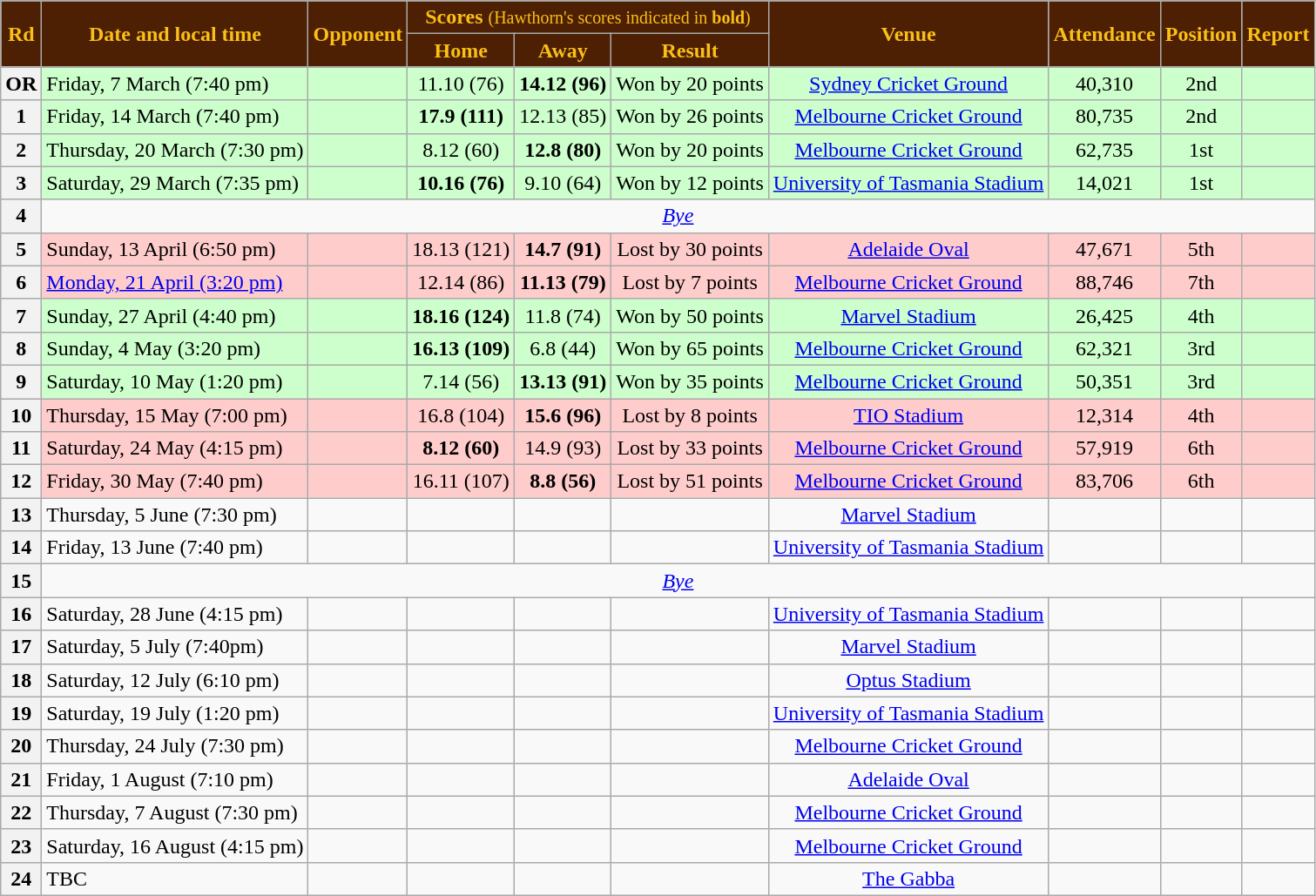<table class="wikitable" style="text-align:center">
<tr>
<th rowspan="2" style="background: #4D2004; color: #FBBF15">Rd</th>
<th rowspan="2" style="background: #4D2004; color: #FBBF15">Date and local time</th>
<th rowspan="2" style="background: #4D2004; color: #FBBF15">Opponent</th>
<td colspan="3" style="background: #4D2004; color: #FBBF15"><strong>Scores</strong> <small>(Hawthorn's scores indicated in <strong>bold</strong>)</small></td>
<th rowspan="2" style="background: #4D2004; color: #FBBF15">Venue</th>
<th rowspan="2" style="background: #4D2004; color: #FBBF15">Attendance</th>
<th rowspan="2" style="background: #4D2004; color: #FBBF15">Position</th>
<th rowspan="2" style="background: #4D2004; color: #FBBF15">Report</th>
</tr>
<tr>
<th style="background: #4D2004; color: #FBBF15">Home</th>
<th style="background: #4D2004; color: #FBBF15">Away</th>
<th style="background: #4D2004; color: #FBBF15">Result</th>
</tr>
<tr style=background:#cfc>
<th>OR</th>
<td align=Left>Friday, 7 March (7:40 pm)</td>
<td align=left></td>
<td>11.10 (76)</td>
<td><strong>14.12 (96)</strong></td>
<td>Won by 20 points</td>
<td><a href='#'>Sydney Cricket Ground</a></td>
<td>40,310</td>
<td>2nd</td>
<td></td>
</tr>
<tr style=background:#cfc>
<th>1</th>
<td align=left>Friday, 14 March (7:40 pm)</td>
<td align=left></td>
<td><strong>17.9 (111)</strong></td>
<td>12.13 (85)</td>
<td>Won by 26 points</td>
<td><a href='#'>Melbourne Cricket Ground</a></td>
<td>80,735</td>
<td>2nd</td>
<td></td>
</tr>
<tr style=background:#cfc>
<th>2</th>
<td align=left>Thursday, 20 March (7:30 pm)</td>
<td align=left></td>
<td>8.12 (60)</td>
<td><strong>12.8 (80)</strong></td>
<td>Won by 20 points</td>
<td><a href='#'>Melbourne Cricket Ground</a></td>
<td>62,735</td>
<td>1st</td>
<td></td>
</tr>
<tr style=background:#cfc>
<th>3</th>
<td align=left>Saturday, 29 March (7:35 pm)</td>
<td align=left></td>
<td><strong>10.16 (76)</strong></td>
<td>9.10 (64)</td>
<td>Won by 12 points</td>
<td><a href='#'>University of Tasmania Stadium</a></td>
<td>14,021</td>
<td>1st</td>
<td></td>
</tr>
<tr>
<th>4</th>
<td colspan=9><em><a href='#'>Bye</a></em></td>
</tr>
<tr style=background:#fcc>
<th>5</th>
<td align=left>Sunday, 13 April (6:50 pm)</td>
<td align=left></td>
<td>18.13 (121)</td>
<td><strong>14.7 (91)</strong></td>
<td>Lost by 30 points</td>
<td><a href='#'>Adelaide Oval</a></td>
<td>47,671</td>
<td>5th</td>
<td></td>
</tr>
<tr style=background:#fcc>
<th>6</th>
<td align=left><a href='#'>Monday, 21 April (3:20 pm)</a></td>
<td align=left></td>
<td>12.14 (86)</td>
<td><strong>11.13 (79)</strong></td>
<td>Lost by 7 points</td>
<td><a href='#'>Melbourne Cricket Ground</a></td>
<td>88,746</td>
<td>7th</td>
<td></td>
</tr>
<tr style=background:#cfc>
<th>7</th>
<td align=left>Sunday, 27 April (4:40 pm)</td>
<td align=left></td>
<td><strong>18.16 (124)</strong></td>
<td>11.8 (74)</td>
<td>Won by 50 points</td>
<td><a href='#'>Marvel Stadium</a></td>
<td>26,425</td>
<td>4th</td>
<td></td>
</tr>
<tr style=background:#cfc>
<th>8</th>
<td align=left>Sunday, 4 May (3:20 pm)</td>
<td align=left></td>
<td><strong>16.13 (109)</strong></td>
<td>6.8 (44)</td>
<td>Won by 65 points</td>
<td><a href='#'>Melbourne Cricket Ground</a></td>
<td>62,321</td>
<td>3rd</td>
<td></td>
</tr>
<tr style=background:#cfc>
<th>9</th>
<td align=left>Saturday, 10 May (1:20 pm)</td>
<td align=left></td>
<td>7.14 (56)</td>
<td><strong>13.13 (91)</strong></td>
<td>Won by 35 points</td>
<td><a href='#'>Melbourne Cricket Ground</a></td>
<td>50,351</td>
<td>3rd</td>
<td></td>
</tr>
<tr style=background:#fcc>
<th>10</th>
<td align=left>Thursday, 15 May (7:00 pm)</td>
<td align=left></td>
<td>16.8 (104)</td>
<td><strong>15.6 (96)</strong></td>
<td>Lost by 8 points</td>
<td><a href='#'>TIO Stadium</a></td>
<td>12,314</td>
<td>4th</td>
<td></td>
</tr>
<tr style=background:#fcc>
<th>11</th>
<td align=left>Saturday, 24 May (4:15 pm)</td>
<td align=left></td>
<td><strong>8.12 (60)</strong></td>
<td>14.9 (93)</td>
<td>Lost by 33 points</td>
<td><a href='#'>Melbourne Cricket Ground</a></td>
<td>57,919</td>
<td>6th</td>
<td></td>
</tr>
<tr style=background:#fcc>
<th>12</th>
<td align=left>Friday, 30 May (7:40 pm)</td>
<td align=left></td>
<td>16.11 (107)</td>
<td><strong>8.8 (56)</strong></td>
<td>Lost by 51 points</td>
<td><a href='#'>Melbourne Cricket Ground</a></td>
<td>83,706</td>
<td>6th</td>
<td></td>
</tr>
<tr>
<th>13</th>
<td align=left>Thursday, 5 June (7:30 pm)</td>
<td align=left></td>
<td></td>
<td></td>
<td></td>
<td><a href='#'>Marvel Stadium</a></td>
<td></td>
<td></td>
<td></td>
</tr>
<tr>
<th>14</th>
<td align=left>Friday, 13 June (7:40 pm)</td>
<td align=left></td>
<td></td>
<td></td>
<td></td>
<td><a href='#'>University of Tasmania Stadium</a></td>
<td></td>
<td></td>
<td></td>
</tr>
<tr>
<th>15</th>
<td colspan=9><em><a href='#'>Bye</a></em></td>
</tr>
<tr>
<th>16</th>
<td align=left>Saturday, 28 June (4:15 pm)</td>
<td align=left></td>
<td></td>
<td></td>
<td></td>
<td><a href='#'>University of Tasmania Stadium</a></td>
<td></td>
<td></td>
<td></td>
</tr>
<tr>
<th>17</th>
<td align=left>Saturday, 5 July (7:40pm)</td>
<td align=left></td>
<td></td>
<td></td>
<td></td>
<td><a href='#'>Marvel Stadium</a></td>
<td></td>
<td></td>
<td></td>
</tr>
<tr>
<th>18</th>
<td align=left>Saturday, 12 July (6:10 pm)</td>
<td align=left></td>
<td></td>
<td></td>
<td></td>
<td><a href='#'>Optus Stadium</a></td>
<td></td>
<td></td>
<td></td>
</tr>
<tr>
<th>19</th>
<td align=left>Saturday, 19 July (1:20 pm)</td>
<td align=left></td>
<td></td>
<td></td>
<td></td>
<td><a href='#'>University of Tasmania Stadium</a></td>
<td></td>
<td></td>
<td></td>
</tr>
<tr>
<th>20</th>
<td align=left>Thursday, 24 July (7:30 pm)</td>
<td align=left></td>
<td></td>
<td></td>
<td></td>
<td><a href='#'>Melbourne Cricket Ground</a></td>
<td></td>
<td></td>
<td></td>
</tr>
<tr>
<th>21</th>
<td align=left>Friday, 1 August (7:10 pm)</td>
<td align=left></td>
<td></td>
<td></td>
<td></td>
<td><a href='#'>Adelaide Oval</a></td>
<td></td>
<td></td>
<td></td>
</tr>
<tr>
<th>22</th>
<td align=left>Thursday, 7 August (7:30 pm)</td>
<td align=left></td>
<td></td>
<td></td>
<td></td>
<td><a href='#'>Melbourne Cricket Ground</a></td>
<td></td>
<td></td>
<td></td>
</tr>
<tr>
<th>23</th>
<td align=left>Saturday, 16 August (4:15 pm)</td>
<td align=left></td>
<td></td>
<td></td>
<td></td>
<td><a href='#'>Melbourne Cricket Ground</a></td>
<td></td>
<td></td>
<td></td>
</tr>
<tr>
<th>24</th>
<td align=left>TBC</td>
<td align=left></td>
<td></td>
<td></td>
<td></td>
<td><a href='#'>The Gabba</a></td>
<td></td>
<td></td>
<td></td>
</tr>
</table>
